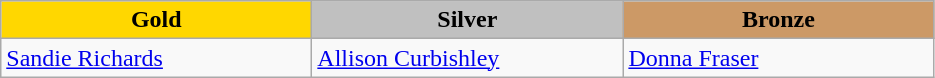<table class="wikitable" style="text-align:left">
<tr align="center">
<td width=200 bgcolor=gold><strong>Gold</strong></td>
<td width=200 bgcolor=silver><strong>Silver</strong></td>
<td width=200 bgcolor=CC9966><strong>Bronze</strong></td>
</tr>
<tr>
<td><a href='#'>Sandie Richards</a><br><em></em></td>
<td><a href='#'>Allison Curbishley</a><br><em></em></td>
<td><a href='#'>Donna Fraser</a><br><em></em></td>
</tr>
</table>
